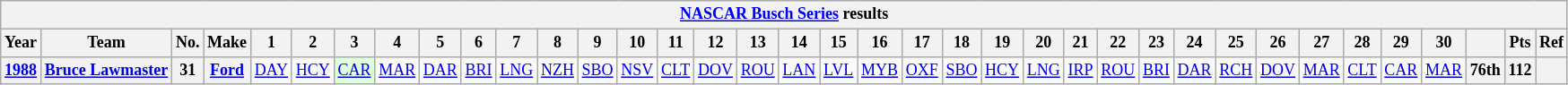<table class="wikitable" style="text-align:center; font-size:75%">
<tr>
<th colspan=42><a href='#'>NASCAR Busch Series</a> results</th>
</tr>
<tr>
<th>Year</th>
<th>Team</th>
<th>No.</th>
<th>Make</th>
<th>1</th>
<th>2</th>
<th>3</th>
<th>4</th>
<th>5</th>
<th>6</th>
<th>7</th>
<th>8</th>
<th>9</th>
<th>10</th>
<th>11</th>
<th>12</th>
<th>13</th>
<th>14</th>
<th>15</th>
<th>16</th>
<th>17</th>
<th>18</th>
<th>19</th>
<th>20</th>
<th>21</th>
<th>22</th>
<th>23</th>
<th>24</th>
<th>25</th>
<th>26</th>
<th>27</th>
<th>28</th>
<th>29</th>
<th>30</th>
<th></th>
<th>Pts</th>
<th>Ref</th>
</tr>
<tr>
<th><a href='#'>1988</a></th>
<th><a href='#'>Bruce Lawmaster</a></th>
<th>31</th>
<th><a href='#'>Ford</a></th>
<td><a href='#'>DAY</a></td>
<td><a href='#'>HCY</a></td>
<td style="background:#DFFFDF;"><a href='#'>CAR</a><br></td>
<td><a href='#'>MAR</a></td>
<td><a href='#'>DAR</a></td>
<td><a href='#'>BRI</a></td>
<td><a href='#'>LNG</a></td>
<td><a href='#'>NZH</a></td>
<td><a href='#'>SBO</a></td>
<td><a href='#'>NSV</a></td>
<td><a href='#'>CLT</a></td>
<td><a href='#'>DOV</a></td>
<td><a href='#'>ROU</a></td>
<td><a href='#'>LAN</a></td>
<td><a href='#'>LVL</a></td>
<td><a href='#'>MYB</a></td>
<td><a href='#'>OXF</a></td>
<td><a href='#'>SBO</a></td>
<td><a href='#'>HCY</a></td>
<td><a href='#'>LNG</a></td>
<td><a href='#'>IRP</a></td>
<td><a href='#'>ROU</a></td>
<td><a href='#'>BRI</a></td>
<td><a href='#'>DAR</a></td>
<td><a href='#'>RCH</a></td>
<td><a href='#'>DOV</a></td>
<td><a href='#'>MAR</a></td>
<td><a href='#'>CLT</a></td>
<td><a href='#'>CAR</a></td>
<td><a href='#'>MAR</a></td>
<th>76th</th>
<th>112</th>
<th></th>
</tr>
</table>
